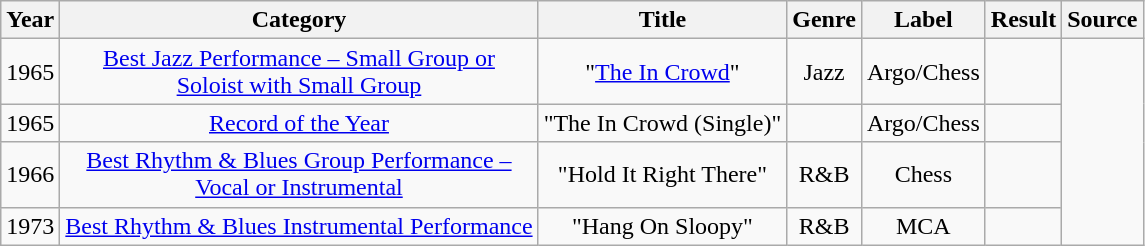<table class=wikitable>
<tr>
<th>Year</th>
<th>Category</th>
<th>Title</th>
<th>Genre</th>
<th>Label</th>
<th>Result</th>
<th>Source</th>
</tr>
<tr align=center>
<td>1965</td>
<td><a href='#'>Best Jazz Performance – Small Group or <br>Soloist with Small Group</a></td>
<td>"<a href='#'>The In Crowd</a>"</td>
<td>Jazz</td>
<td>Argo/Chess</td>
<td></td>
<td rowspan=4></td>
</tr>
<tr align=center>
<td>1965</td>
<td><a href='#'>Record of the Year</a></td>
<td>"The In Crowd (Single)"</td>
<td></td>
<td>Argo/Chess</td>
<td></td>
</tr>
<tr align=center>
<td>1966</td>
<td><a href='#'>Best Rhythm & Blues Group Performance – <br>Vocal or Instrumental</a></td>
<td>"Hold It Right There"</td>
<td>R&B</td>
<td>Chess</td>
<td></td>
</tr>
<tr align=center>
<td>1973</td>
<td><a href='#'>Best Rhythm & Blues Instrumental Performance</a></td>
<td>"Hang On Sloopy"</td>
<td>R&B</td>
<td>MCA</td>
<td></td>
</tr>
</table>
